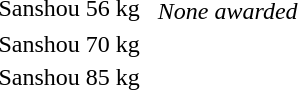<table>
<tr>
<td rowspan=2>Sanshou 56 kg</td>
<td rowspan=2></td>
<td rowspan=2></td>
<td></td>
</tr>
<tr>
<td><em>None awarded</em></td>
</tr>
<tr>
<td rowspan=2>Sanshou 70 kg</td>
<td rowspan=2></td>
<td rowspan=2></td>
<td></td>
</tr>
<tr>
<td></td>
</tr>
<tr>
<td rowspan=2>Sanshou 85 kg</td>
<td rowspan=2></td>
<td rowspan=2></td>
<td></td>
</tr>
<tr>
<td></td>
</tr>
</table>
